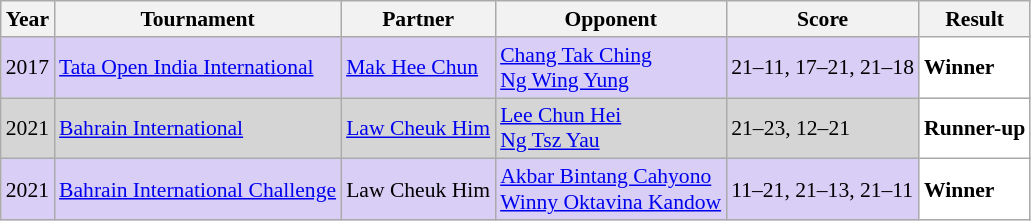<table class="sortable wikitable" style="font-size: 90%;">
<tr>
<th>Year</th>
<th>Tournament</th>
<th>Partner</th>
<th>Opponent</th>
<th>Score</th>
<th>Result</th>
</tr>
<tr style="background:#D8CEF6">
<td align="center">2017</td>
<td align="left"><a href='#'>Tata Open India International</a></td>
<td align="left"> <a href='#'>Mak Hee Chun</a></td>
<td align="left"> <a href='#'>Chang Tak Ching</a><br> <a href='#'>Ng Wing Yung</a></td>
<td align="left">21–11, 17–21, 21–18</td>
<td style="text-align:left; background:white"> <strong>Winner</strong></td>
</tr>
<tr style="background:#D5D5D5">
<td align="center">2021</td>
<td align="left"><a href='#'>Bahrain International</a></td>
<td align="left"> <a href='#'>Law Cheuk Him</a></td>
<td align="left"> <a href='#'>Lee Chun Hei</a><br> <a href='#'>Ng Tsz Yau</a></td>
<td align="left">21–23, 12–21</td>
<td style="text-align:left; background:white"> <strong>Runner-up</strong></td>
</tr>
<tr style="background:#D8CEF6">
<td align="center">2021</td>
<td align="left"><a href='#'>Bahrain International Challenge</a></td>
<td align="left"> Law Cheuk Him</td>
<td align="left"> <a href='#'>Akbar Bintang Cahyono</a><br> <a href='#'>Winny Oktavina Kandow</a></td>
<td align="left">11–21, 21–13, 21–11</td>
<td style="text-align:left; background:white"> <strong>Winner</strong></td>
</tr>
</table>
